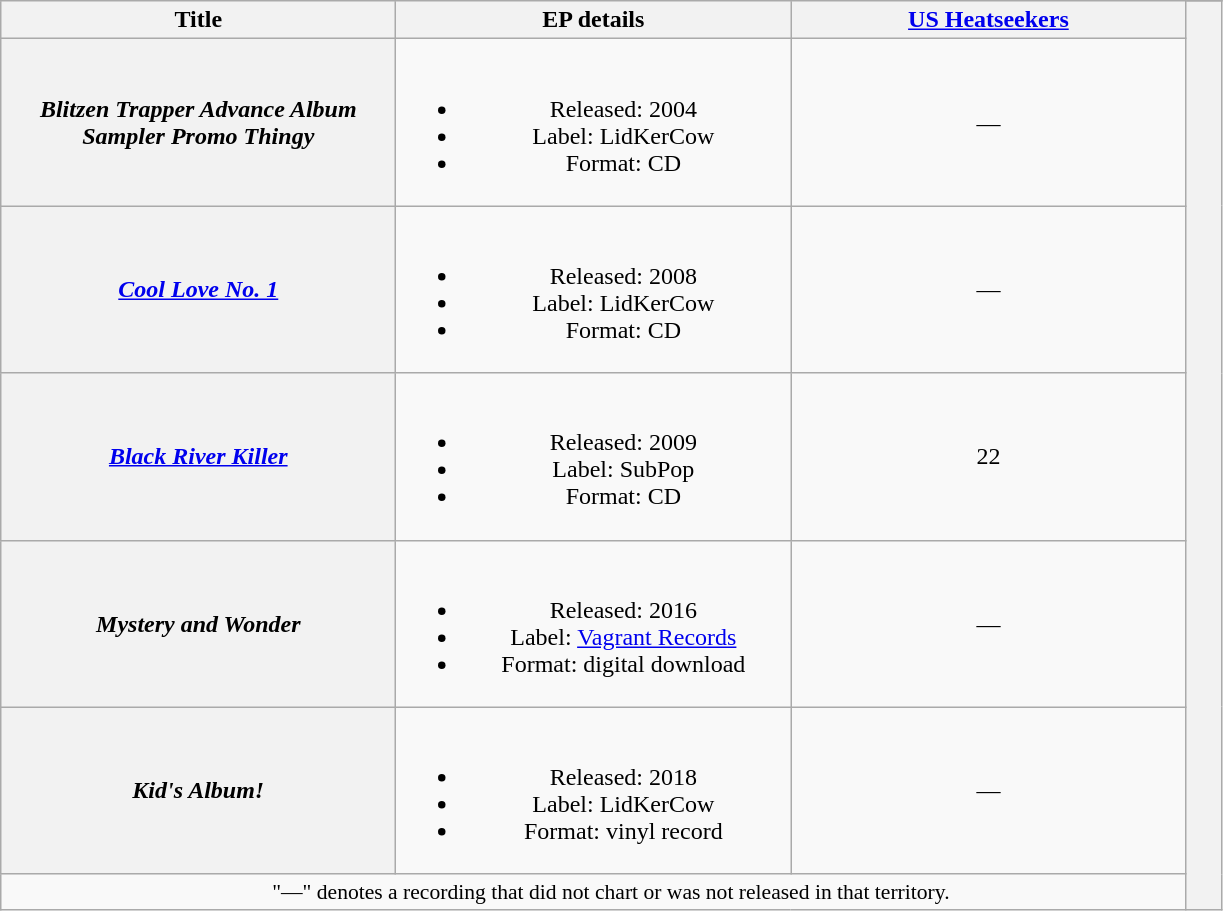<table class="wikitable plainrowheaders" style="text-align:center;">
<tr>
<th scope="col" rowspan="2" style="width:16em;">Title</th>
<th scope="col" rowspan="2" style="width:16em;">EP details</th>
<th scope="col" rowspan="2" style="width:16em;"><a href='#'>US Heatseekers</a></th>
</tr>
<tr>
<th scope="col" rowspan="0" style="width:1em;"><br></th>
</tr>
<tr>
<th scope="row"><em>Blitzen Trapper Advance Album Sampler Promo Thingy</em></th>
<td><br><ul><li>Released: 2004</li><li>Label: LidKerCow</li><li>Format: CD</li></ul></td>
<td>—</td>
</tr>
<tr>
<th scope="row"><em><a href='#'>Cool Love No. 1</a></em></th>
<td><br><ul><li>Released: 2008</li><li>Label: LidKerCow</li><li>Format: CD</li></ul></td>
<td>—</td>
</tr>
<tr>
<th scope="row"><em><a href='#'>Black River Killer</a></em></th>
<td><br><ul><li>Released: 2009</li><li>Label: SubPop</li><li>Format: CD</li></ul></td>
<td>22</td>
</tr>
<tr>
<th scope="row"><em>Mystery and Wonder</em></th>
<td><br><ul><li>Released: 2016</li><li>Label: <a href='#'>Vagrant Records</a></li><li>Format: digital download</li></ul></td>
<td>—</td>
</tr>
<tr>
<th scope="row"><em>Kid's Album!</em></th>
<td><br><ul><li>Released: 2018</li><li>Label: LidKerCow</li><li>Format: vinyl record</li></ul></td>
<td>—</td>
</tr>
<tr>
<td colspan="4" style="font-size:90%">"—" denotes a recording that did not chart or was not released in that territory.</td>
</tr>
</table>
